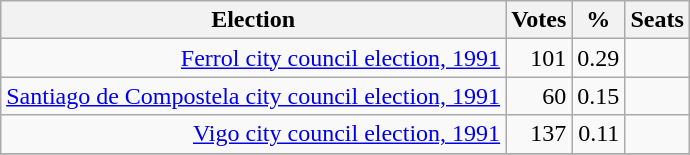<table class="wikitable sortable" style="margin:1em auto;">
<tr>
<th bgcolor="#BFCFFF">Election</th>
<th bgcolor="#BFCFFF">Votes</th>
<th bgcolor="#BFCFFF">%</th>
<th bgcolor="#BFCFFF">Seats</th>
</tr>
<tr>
<td align="right"><a href='#'>Ferrol city council election, 1991</a></td>
<td align="right">101</td>
<td align="right">0.29</td>
<td align="center"></td>
</tr>
<tr>
<td align="right"><a href='#'>Santiago de Compostela city council election, 1991</a></td>
<td align="right">60</td>
<td align="right">0.15</td>
<td align="center"></td>
</tr>
<tr>
<td align="right"><a href='#'>Vigo city council election, 1991</a></td>
<td align="right">137</td>
<td align="right">0.11</td>
<td align="center"></td>
</tr>
<tr>
</tr>
</table>
